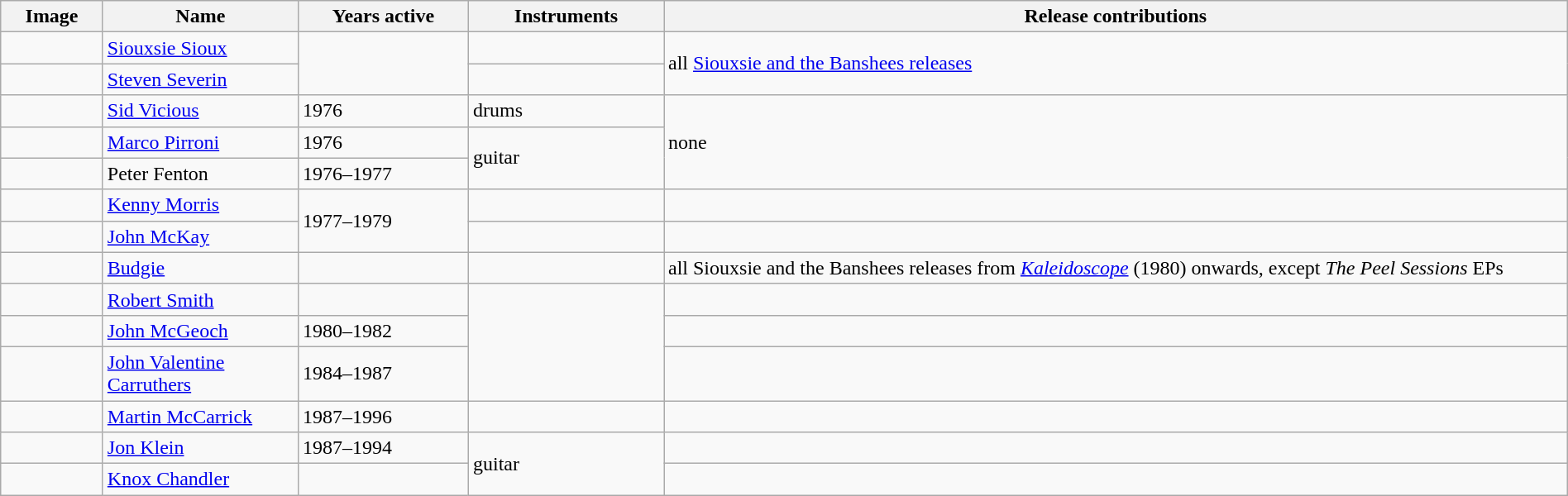<table class="wikitable" border="1" width=100%>
<tr>
<th width="75">Image</th>
<th width="150">Name</th>
<th width="130">Years active</th>
<th width="150">Instruments</th>
<th>Release contributions</th>
</tr>
<tr>
<td></td>
<td><a href='#'>Siouxsie Sioux</a><br></td>
<td rowspan="2"></td>
<td></td>
<td rowspan="2">all <a href='#'>Siouxsie and the Banshees releases</a></td>
</tr>
<tr>
<td></td>
<td><a href='#'>Steven Severin</a><br></td>
<td></td>
</tr>
<tr>
<td></td>
<td><a href='#'>Sid Vicious</a><br></td>
<td>1976 </td>
<td>drums</td>
<td rowspan="3">none</td>
</tr>
<tr>
<td></td>
<td><a href='#'>Marco Pirroni</a></td>
<td>1976 </td>
<td rowspan="2">guitar</td>
</tr>
<tr>
<td></td>
<td>Peter Fenton</td>
<td>1976–1977</td>
</tr>
<tr>
<td></td>
<td><a href='#'>Kenny Morris</a></td>
<td rowspan="2">1977–1979</td>
<td></td>
<td></td>
</tr>
<tr>
<td></td>
<td><a href='#'>John McKay</a></td>
<td></td>
<td></td>
</tr>
<tr>
<td></td>
<td><a href='#'>Budgie</a><br></td>
<td></td>
<td></td>
<td>all Siouxsie and the Banshees releases from <em><a href='#'>Kaleidoscope</a></em> (1980) onwards, except <em>The Peel Sessions</em> EPs</td>
</tr>
<tr>
<td></td>
<td><a href='#'>Robert Smith</a></td>
<td></td>
<td rowspan="3"></td>
<td></td>
</tr>
<tr>
<td></td>
<td><a href='#'>John McGeoch</a></td>
<td>1980–1982 </td>
<td></td>
</tr>
<tr>
<td></td>
<td><a href='#'>John Valentine Carruthers</a></td>
<td>1984–1987</td>
<td></td>
</tr>
<tr>
<td></td>
<td><a href='#'>Martin McCarrick</a></td>
<td>1987–1996</td>
<td></td>
<td></td>
</tr>
<tr>
<td></td>
<td><a href='#'>Jon Klein</a></td>
<td>1987–1994</td>
<td rowspan="2">guitar</td>
<td></td>
</tr>
<tr>
<td></td>
<td><a href='#'>Knox Chandler</a></td>
<td></td>
<td></td>
</tr>
</table>
